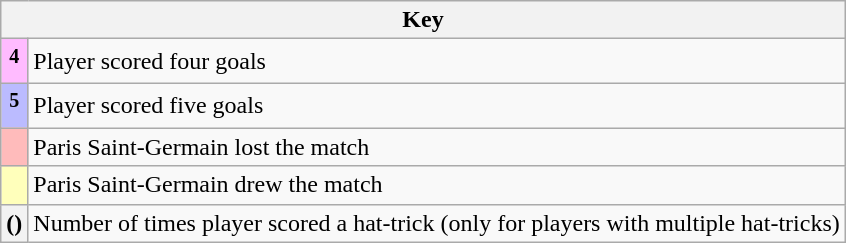<table class="wikitable plainrowheaders">
<tr>
<th colspan="2" scope="col">Key</th>
</tr>
<tr>
<th align="left" scope="row" style="background:#FFBBFF"><sup>4</sup></th>
<td align="left">Player scored four goals</td>
</tr>
<tr>
<th align="left" scope="row" style="background:#BBBBFF"><sup>5</sup></th>
<td align="left">Player scored five goals</td>
</tr>
<tr>
<th align="left" scope="row" style="background:#FFBBBB"></th>
<td align="left">Paris Saint-Germain lost the match</td>
</tr>
<tr>
<th align="left" scope="row" style="background:#FFFFBB"></th>
<td align="left">Paris Saint-Germain drew the match</td>
</tr>
<tr>
<th align="left" scope="row">()</th>
<td align="left">Number of times player scored a hat-trick (only for players with multiple hat-tricks)</td>
</tr>
</table>
